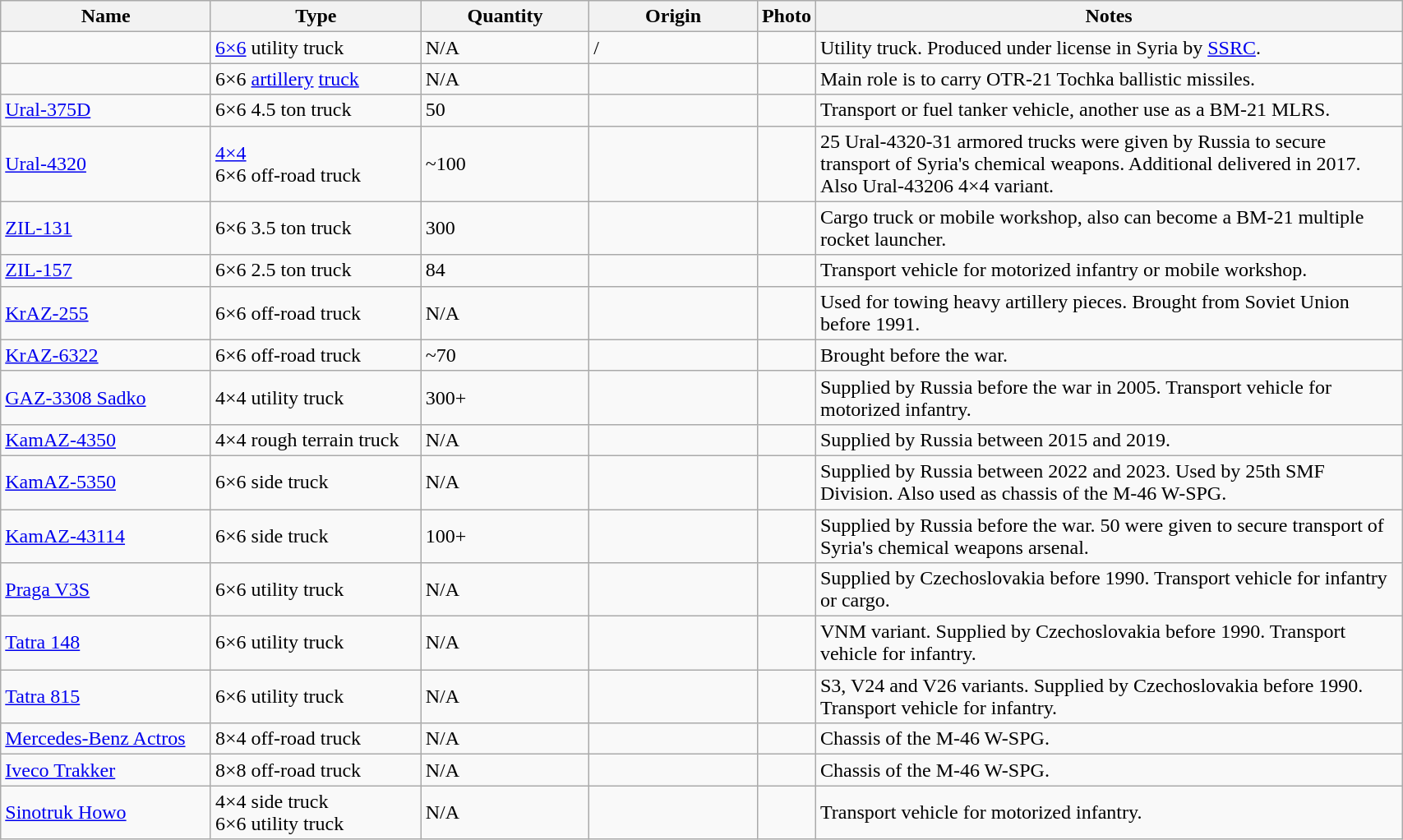<table class="wikitable" style="width:90%;">
<tr>
<th style="width:15%;">Name</th>
<th style="width:15%;">Type</th>
<th style="width:12%;">Quantity</th>
<th style="width:12%;">Origin</th>
<th>Photo</th>
<th>Notes</th>
</tr>
<tr>
<td></td>
<td><a href='#'>6×6</a> utility truck</td>
<td>N/A</td>
<td> /<br></td>
<td></td>
<td>Utility truck. Produced under license in Syria by <a href='#'>SSRC</a>.</td>
</tr>
<tr>
<td></td>
<td>6×6 <a href='#'>artillery</a> <a href='#'>truck</a></td>
<td>N/A</td>
<td></td>
<td></td>
<td>Main role is to carry OTR-21 Tochka ballistic missiles.</td>
</tr>
<tr>
<td><a href='#'>Ural-375D</a></td>
<td>6×6 4.5 ton truck</td>
<td>50</td>
<td></td>
<td></td>
<td>Transport or fuel tanker vehicle, another use as a BM-21 MLRS.</td>
</tr>
<tr>
<td><a href='#'>Ural-4320</a></td>
<td><a href='#'>4×4</a><br>6×6 off-road truck</td>
<td>~100</td>
<td></td>
<td></td>
<td>25 Ural-4320-31 armored trucks were given by Russia to secure transport of Syria's chemical weapons. Additional delivered in 2017. Also Ural-43206 4×4 variant.</td>
</tr>
<tr>
<td><a href='#'>ZIL-131</a></td>
<td>6×6 3.5 ton truck</td>
<td>300</td>
<td></td>
<td></td>
<td>Cargo truck or mobile workshop, also can become a BM-21 multiple rocket launcher.</td>
</tr>
<tr>
<td><a href='#'>ZIL-157</a></td>
<td>6×6 2.5 ton truck</td>
<td>84</td>
<td></td>
<td></td>
<td>Transport vehicle for motorized infantry or mobile workshop.</td>
</tr>
<tr>
<td><a href='#'>KrAZ-255</a></td>
<td>6×6 off-road truck</td>
<td>N/A</td>
<td></td>
<td></td>
<td>Used for towing heavy artillery pieces. Brought from Soviet Union before 1991.</td>
</tr>
<tr>
<td><a href='#'>KrAZ-6322</a></td>
<td>6×6 off-road truck</td>
<td>~70</td>
<td></td>
<td></td>
<td>Brought before the war.</td>
</tr>
<tr>
<td><a href='#'>GAZ-3308 Sadko</a></td>
<td>4×4 utility truck</td>
<td>300+</td>
<td></td>
<td></td>
<td>Supplied by Russia before the war in 2005. Transport vehicle for motorized infantry.</td>
</tr>
<tr>
<td><a href='#'>KamAZ-4350</a></td>
<td>4×4 rough terrain truck</td>
<td>N/A</td>
<td></td>
<td></td>
<td>Supplied by Russia between 2015 and 2019.</td>
</tr>
<tr>
<td><a href='#'>KamAZ-5350</a></td>
<td>6×6 side truck</td>
<td>N/A</td>
<td></td>
<td></td>
<td>Supplied by Russia between 2022 and 2023. Used by 25th SMF Division. Also used as chassis of the M-46 W-SPG.</td>
</tr>
<tr>
<td><a href='#'>KamAZ-43114</a></td>
<td>6×6 side truck</td>
<td>100+</td>
<td></td>
<td></td>
<td>Supplied by Russia before the war. 50 were given to secure transport of Syria's chemical weapons arsenal.</td>
</tr>
<tr>
<td><a href='#'>Praga V3S</a></td>
<td>6×6 utility truck</td>
<td>N/A</td>
<td></td>
<td></td>
<td>Supplied by Czechoslovakia before 1990. Transport vehicle for infantry or cargo.</td>
</tr>
<tr>
<td><a href='#'>Tatra 148</a></td>
<td>6×6 utility truck</td>
<td>N/A</td>
<td></td>
<td></td>
<td>VNM variant. Supplied by Czechoslovakia before 1990. Transport vehicle for infantry.</td>
</tr>
<tr>
<td><a href='#'>Tatra 815</a></td>
<td>6×6 utility truck</td>
<td>N/A</td>
<td></td>
<td></td>
<td>S3, V24 and V26 variants. Supplied by Czechoslovakia before 1990. Transport vehicle for infantry.</td>
</tr>
<tr>
<td><a href='#'>Mercedes-Benz Actros</a></td>
<td>8×4 off-road truck</td>
<td>N/A</td>
<td rowspan="1"></td>
<td></td>
<td>Chassis of the M-46 W-SPG.</td>
</tr>
<tr>
<td><a href='#'>Iveco Trakker</a></td>
<td>8×8 off-road truck</td>
<td>N/A</td>
<td rowspan="1"></td>
<td></td>
<td>Chassis of the M-46 W-SPG.</td>
</tr>
<tr>
<td><a href='#'>Sinotruk Howo</a></td>
<td>4×4 side truck<br>6×6 utility truck</td>
<td>N/A</td>
<td rowspan="1"></td>
<td></td>
<td>Transport vehicle for motorized infantry.</td>
</tr>
</table>
